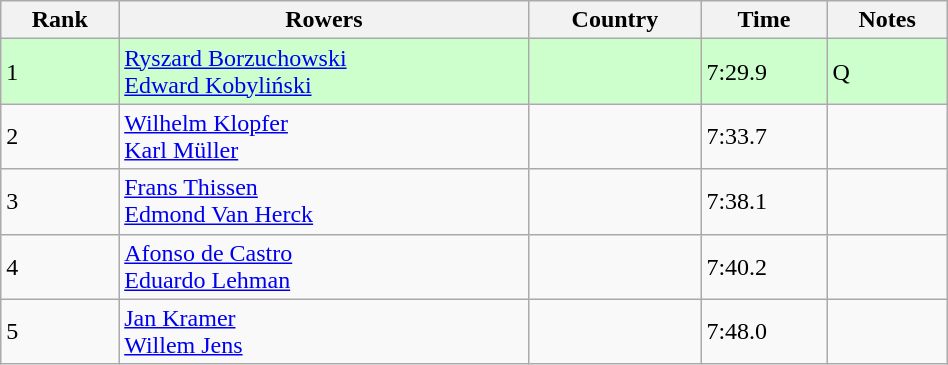<table class="wikitable" width=50%>
<tr>
<th>Rank</th>
<th>Rowers</th>
<th>Country</th>
<th>Time</th>
<th>Notes</th>
</tr>
<tr bgcolor=ccffcc>
<td>1</td>
<td><a href='#'>Ryszard Borzuchowski</a><br><a href='#'>Edward Kobyliński</a></td>
<td></td>
<td>7:29.9</td>
<td>Q</td>
</tr>
<tr>
<td>2</td>
<td><a href='#'>Wilhelm Klopfer</a><br><a href='#'>Karl Müller</a></td>
<td></td>
<td>7:33.7</td>
<td></td>
</tr>
<tr>
<td>3</td>
<td><a href='#'>Frans Thissen</a><br><a href='#'>Edmond Van Herck</a></td>
<td></td>
<td>7:38.1</td>
<td></td>
</tr>
<tr>
<td>4</td>
<td><a href='#'>Afonso de Castro</a><br><a href='#'>Eduardo Lehman</a></td>
<td></td>
<td>7:40.2</td>
<td></td>
</tr>
<tr>
<td>5</td>
<td><a href='#'>Jan Kramer</a><br><a href='#'>Willem Jens</a></td>
<td></td>
<td>7:48.0</td>
<td></td>
</tr>
</table>
